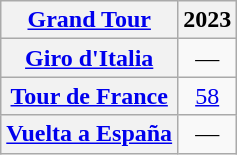<table class="wikitable plainrowheaders">
<tr>
<th scope="col"><a href='#'>Grand Tour</a></th>
<th scope="col">2023</th>
</tr>
<tr style="text-align:center;">
<th scope="row"> <a href='#'>Giro d'Italia</a></th>
<td>—</td>
</tr>
<tr style="text-align:center;">
<th scope="row"> <a href='#'>Tour de France</a></th>
<td><a href='#'>58</a></td>
</tr>
<tr style="text-align:center;">
<th scope="row"> <a href='#'>Vuelta a España</a></th>
<td>—</td>
</tr>
</table>
